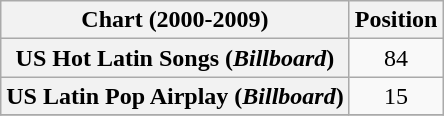<table class="wikitable sortable plainrowheaders" style="text-align:center">
<tr>
<th scope="col">Chart (2000-2009)</th>
<th scope="col">Position</th>
</tr>
<tr>
<th scope="row">US Hot Latin Songs (<em>Billboard</em>)</th>
<td style="text-align:center;">84</td>
</tr>
<tr>
<th scope="row">US Latin Pop Airplay (<em>Billboard</em>)</th>
<td style="text-align:center;">15</td>
</tr>
<tr>
</tr>
</table>
